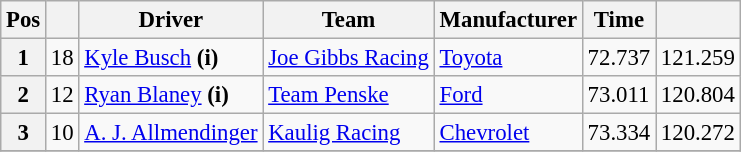<table class="wikitable" style="font-size:95%">
<tr>
<th>Pos</th>
<th></th>
<th>Driver</th>
<th>Team</th>
<th>Manufacturer</th>
<th>Time</th>
<th></th>
</tr>
<tr>
<th>1</th>
<td>18</td>
<td><a href='#'>Kyle Busch</a> <strong>(i)</strong></td>
<td><a href='#'>Joe Gibbs Racing</a></td>
<td><a href='#'>Toyota</a></td>
<td>72.737</td>
<td>121.259</td>
</tr>
<tr>
<th>2</th>
<td>12</td>
<td><a href='#'>Ryan Blaney</a> <strong>(i)</strong></td>
<td><a href='#'>Team Penske</a></td>
<td><a href='#'>Ford</a></td>
<td>73.011</td>
<td>120.804</td>
</tr>
<tr>
<th>3</th>
<td>10</td>
<td><a href='#'>A. J. Allmendinger</a></td>
<td><a href='#'>Kaulig Racing</a></td>
<td><a href='#'>Chevrolet</a></td>
<td>73.334</td>
<td>120.272</td>
</tr>
<tr>
</tr>
</table>
